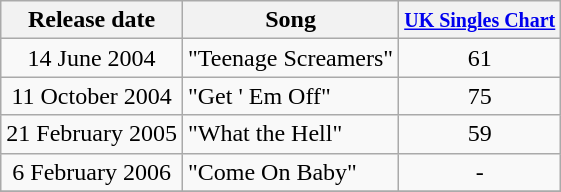<table class="wikitable">
<tr>
<th>Release date</th>
<th>Song</th>
<th><small><a href='#'>UK Singles Chart</a></small></th>
</tr>
<tr>
<td align="center" valign="top">14 June 2004</td>
<td align="left" valign="top">"Teenage Screamers"</td>
<td align="center" valign="top">61</td>
</tr>
<tr>
<td align="center" valign="top">11 October 2004</td>
<td align="left" valign="top">"Get ' Em Off"</td>
<td align="center" valign="top">75</td>
</tr>
<tr>
<td align="center" valign="top">21 February 2005</td>
<td align="left" valign="top">"What the Hell"</td>
<td align="center" valign="top">59</td>
</tr>
<tr>
<td align="center" valign="top">6 February 2006</td>
<td align="left" valign="top">"Come On Baby"</td>
<td align="center" valign="top">-</td>
</tr>
<tr>
</tr>
</table>
